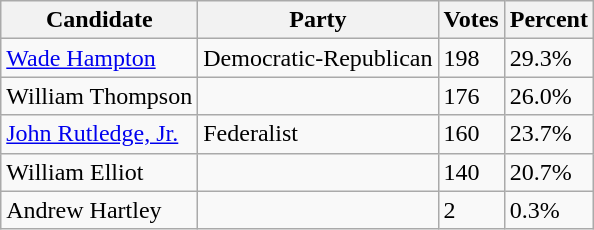<table class=wikitable>
<tr>
<th>Candidate</th>
<th>Party</th>
<th>Votes</th>
<th>Percent</th>
</tr>
<tr>
<td><a href='#'>Wade Hampton</a></td>
<td>Democratic-Republican</td>
<td>198</td>
<td>29.3%</td>
</tr>
<tr>
<td>William Thompson</td>
<td></td>
<td>176</td>
<td>26.0%</td>
</tr>
<tr>
<td><a href='#'>John Rutledge, Jr.</a></td>
<td>Federalist</td>
<td>160</td>
<td>23.7%</td>
</tr>
<tr>
<td>William Elliot</td>
<td></td>
<td>140</td>
<td>20.7%</td>
</tr>
<tr>
<td>Andrew Hartley</td>
<td></td>
<td>2</td>
<td>0.3%</td>
</tr>
</table>
